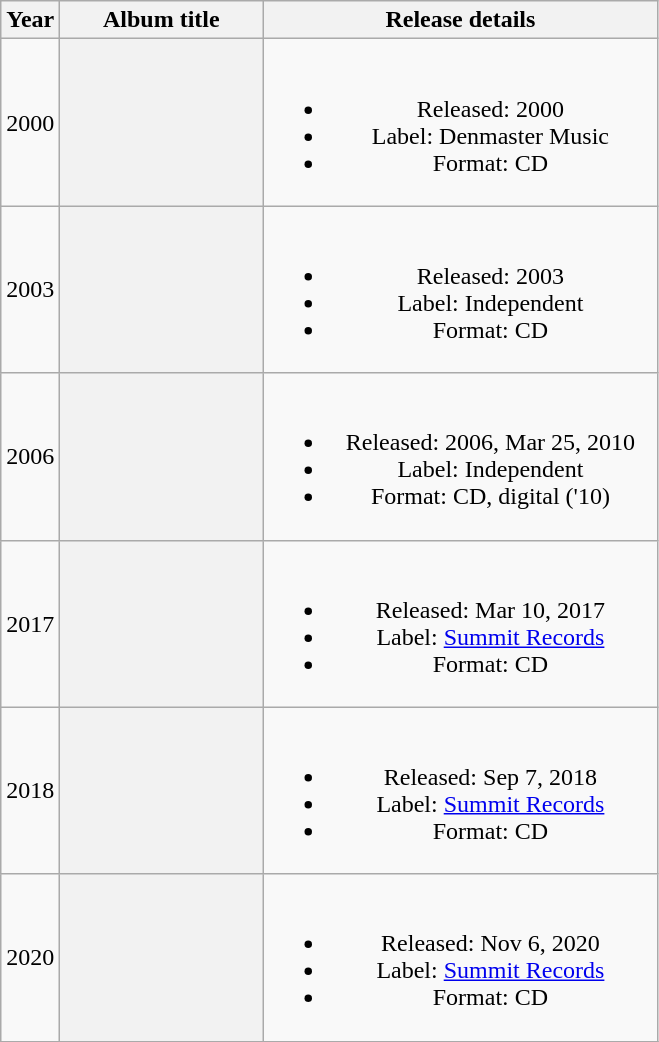<table class="wikitable plainrowheaders" style="text-align:center;">
<tr>
<th>Year</th>
<th scope="col" rowspan="1" style="width:8em;">Album title</th>
<th scope="col" rowspan="1" style="width:16em;">Release details</th>
</tr>
<tr>
<td>2000</td>
<th></th>
<td><br><ul><li>Released: 2000</li><li>Label: Denmaster Music</li><li>Format: CD</li></ul></td>
</tr>
<tr>
<td>2003</td>
<th></th>
<td><br><ul><li>Released: 2003</li><li>Label: Independent</li><li>Format: CD</li></ul></td>
</tr>
<tr>
<td>2006</td>
<th></th>
<td><br><ul><li>Released: 2006, Mar 25, 2010</li><li>Label: Independent</li><li>Format: CD, digital ('10)</li></ul></td>
</tr>
<tr>
<td>2017</td>
<th></th>
<td><br><ul><li>Released: Mar 10, 2017</li><li>Label: <a href='#'>Summit Records</a></li><li>Format: CD</li></ul></td>
</tr>
<tr>
<td>2018</td>
<th></th>
<td><br><ul><li>Released: Sep 7, 2018</li><li>Label: <a href='#'>Summit Records</a></li><li>Format: CD</li></ul></td>
</tr>
<tr>
<td>2020</td>
<th></th>
<td><br><ul><li>Released: Nov 6, 2020</li><li>Label: <a href='#'>Summit Records</a></li><li>Format: CD</li></ul></td>
</tr>
<tr>
</tr>
</table>
